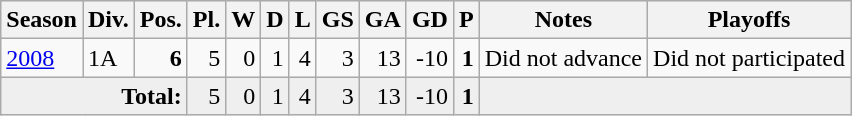<table class="wikitable">
<tr style="background:#efefef;">
<th>Season</th>
<th>Div.</th>
<th>Pos.</th>
<th>Pl.</th>
<th>W</th>
<th>D</th>
<th>L</th>
<th>GS</th>
<th>GA</th>
<th>GD</th>
<th>P</th>
<th>Notes</th>
<th>Playoffs</th>
</tr>
<tr>
<td><a href='#'>2008</a></td>
<td>1A</td>
<td align=right><strong>6</strong></td>
<td align=right>5</td>
<td align=right>0</td>
<td align=right>1</td>
<td align=right>4</td>
<td align=right>3</td>
<td align=right>13</td>
<td align=right>-10</td>
<td align=right><strong>1</strong></td>
<td>Did not advance</td>
<td>Did not participated</td>
</tr>
<tr style="background:#efefef">
<td align=right colspan=3><strong>Total:</strong></td>
<td align=right>5</td>
<td align=right>0</td>
<td align=right>1</td>
<td align=right>4</td>
<td align=right>3</td>
<td align=right>13</td>
<td align=right>-10</td>
<td align=right><strong>1</strong></td>
<td colspan=3 bgcolor=#efefef></td>
</tr>
</table>
